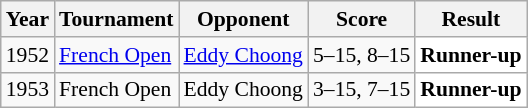<table class="sortable wikitable" style="font-size: 90%;">
<tr>
<th>Year</th>
<th>Tournament</th>
<th>Opponent</th>
<th>Score</th>
<th>Result</th>
</tr>
<tr>
<td align="center">1952</td>
<td><a href='#'>French Open</a></td>
<td> <a href='#'>Eddy Choong</a></td>
<td>5–15, 8–15</td>
<td style="text-align:left; background:white"> <strong>Runner-up</strong></td>
</tr>
<tr>
<td align="center">1953</td>
<td>French Open</td>
<td> Eddy Choong</td>
<td>3–15, 7–15</td>
<td style="text-align:left; background:white"> <strong>Runner-up</strong></td>
</tr>
</table>
